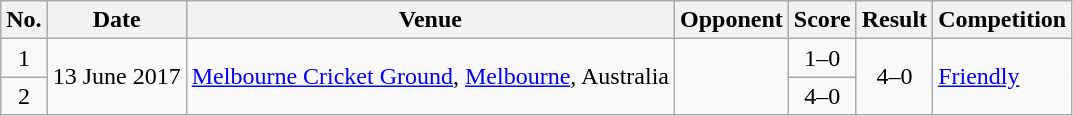<table class="wikitable sortable">
<tr>
<th scope="col">No.</th>
<th scope="col">Date</th>
<th scope="col">Venue</th>
<th scope="col">Opponent</th>
<th scope="col">Score</th>
<th scope="col">Result</th>
<th scope="col">Competition</th>
</tr>
<tr>
<td style="text-align:center">1</td>
<td rowspan="2">13 June 2017</td>
<td rowspan="2"><a href='#'>Melbourne Cricket Ground</a>, <a href='#'>Melbourne</a>, Australia</td>
<td rowspan="2"></td>
<td style="text-align:center">1–0</td>
<td rowspan="2" style="text-align:center">4–0</td>
<td rowspan="2"><a href='#'>Friendly</a></td>
</tr>
<tr>
<td style="text-align:center">2</td>
<td style="text-align:center">4–0</td>
</tr>
</table>
